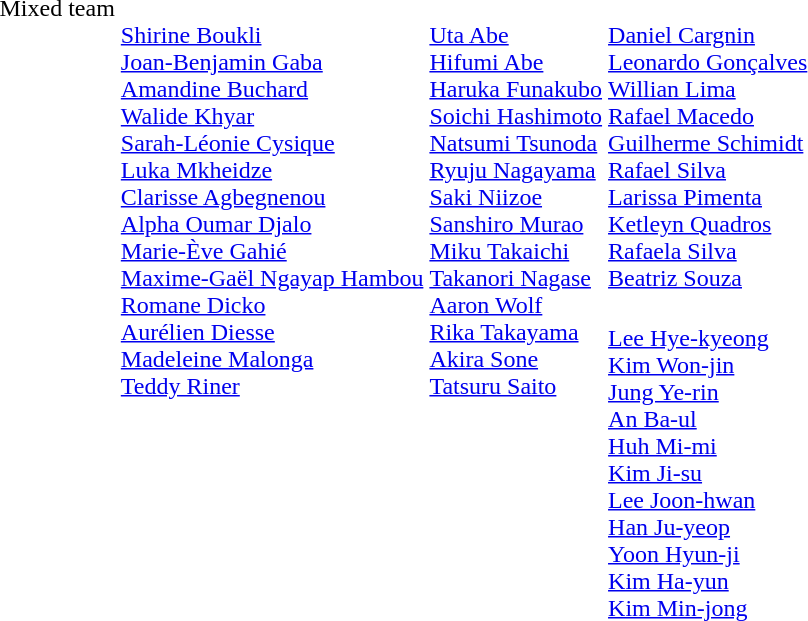<table>
<tr valign="top">
<td rowspan=2>Mixed team<br> </td>
<td rowspan=2><br><a href='#'>Shirine Boukli</a><br><a href='#'>Joan-Benjamin Gaba</a><br><a href='#'>Amandine Buchard</a><br><a href='#'>Walide Khyar</a><br><a href='#'>Sarah-Léonie Cysique</a><br><a href='#'>Luka Mkheidze</a><br><a href='#'>Clarisse Agbegnenou</a><br><a href='#'>Alpha Oumar Djalo</a><br><a href='#'>Marie-Ève Gahié</a><br><a href='#'>Maxime-Gaël Ngayap Hambou</a><br><a href='#'>Romane Dicko</a><br><a href='#'>Aurélien Diesse</a><br><a href='#'>Madeleine Malonga</a><br><a href='#'>Teddy Riner</a></td>
<td rowspan=2><br><a href='#'>Uta Abe</a><br><a href='#'>Hifumi Abe</a><br><a href='#'>Haruka Funakubo</a><br><a href='#'>Soichi Hashimoto</a><br><a href='#'>Natsumi Tsunoda</a><br><a href='#'>Ryuju Nagayama</a><br><a href='#'>Saki Niizoe</a><br><a href='#'>Sanshiro Murao</a><br><a href='#'>Miku Takaichi</a><br><a href='#'>Takanori Nagase</a><br><a href='#'>Aaron Wolf</a><br><a href='#'>Rika Takayama</a><br><a href='#'>Akira Sone</a><br><a href='#'>Tatsuru Saito</a></td>
<td><br><a href='#'>Daniel Cargnin</a><br><a href='#'>Leonardo Gonçalves</a><br><a href='#'>Willian Lima</a><br><a href='#'>Rafael Macedo</a><br><a href='#'>Guilherme Schimidt</a><br><a href='#'>Rafael Silva</a><br><a href='#'>Larissa Pimenta</a><br><a href='#'>Ketleyn Quadros</a><br><a href='#'>Rafaela Silva</a><br><a href='#'>Beatriz Souza</a></td>
</tr>
<tr>
<td><br><a href='#'>Lee Hye-kyeong</a><br><a href='#'>Kim Won-jin</a><br><a href='#'>Jung Ye-rin</a><br><a href='#'>An Ba-ul</a><br><a href='#'>Huh Mi-mi</a><br><a href='#'>Kim Ji-su</a><br><a href='#'>Lee Joon-hwan</a><br><a href='#'>Han Ju-yeop</a><br><a href='#'>Yoon Hyun-ji</a><br><a href='#'>Kim Ha-yun</a><br><a href='#'>Kim Min-jong</a></td>
</tr>
</table>
